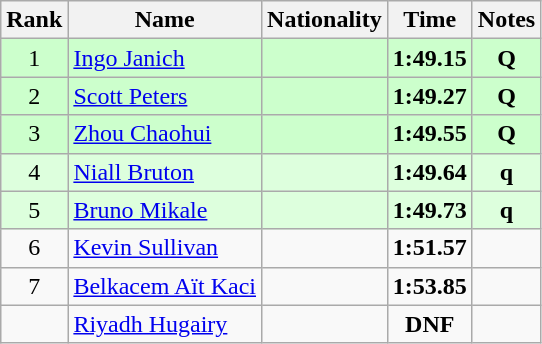<table class="wikitable sortable" style="text-align:center">
<tr>
<th>Rank</th>
<th>Name</th>
<th>Nationality</th>
<th>Time</th>
<th>Notes</th>
</tr>
<tr bgcolor=ccffcc>
<td>1</td>
<td align=left><a href='#'>Ingo Janich</a></td>
<td align=left></td>
<td><strong>1:49.15</strong></td>
<td><strong>Q</strong></td>
</tr>
<tr bgcolor=ccffcc>
<td>2</td>
<td align=left><a href='#'>Scott Peters</a></td>
<td align=left></td>
<td><strong>1:49.27</strong></td>
<td><strong>Q</strong></td>
</tr>
<tr bgcolor=ccffcc>
<td>3</td>
<td align=left><a href='#'>Zhou Chaohui</a></td>
<td align=left></td>
<td><strong>1:49.55</strong></td>
<td><strong>Q</strong></td>
</tr>
<tr bgcolor=ddffdd>
<td>4</td>
<td align=left><a href='#'>Niall Bruton</a></td>
<td align=left></td>
<td><strong>1:49.64</strong></td>
<td><strong>q</strong></td>
</tr>
<tr bgcolor=ddffdd>
<td>5</td>
<td align=left><a href='#'>Bruno Mikale</a></td>
<td align=left></td>
<td><strong>1:49.73</strong></td>
<td><strong>q</strong></td>
</tr>
<tr>
<td>6</td>
<td align=left><a href='#'>Kevin Sullivan</a></td>
<td align=left></td>
<td><strong>1:51.57</strong></td>
<td></td>
</tr>
<tr>
<td>7</td>
<td align=left><a href='#'>Belkacem Aït Kaci</a></td>
<td align=left></td>
<td><strong>1:53.85</strong></td>
<td></td>
</tr>
<tr>
<td></td>
<td align=left><a href='#'>Riyadh Hugairy</a></td>
<td align=left></td>
<td><strong>DNF</strong></td>
<td></td>
</tr>
</table>
